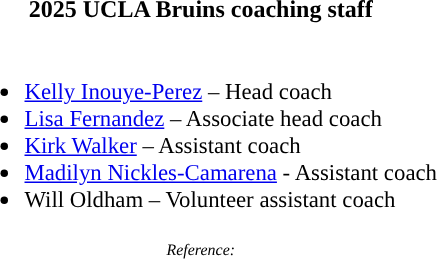<table class="toccolours">
<tr>
<th colspan=9>2025 UCLA Bruins coaching staff</th>
</tr>
<tr>
<td style="text-align: left; font-size: 95%;" valign="top"><br><ul><li><a href='#'>Kelly Inouye-Perez</a> – Head coach</li><li><a href='#'>Lisa Fernandez</a> – Associate head coach</li><li><a href='#'>Kirk Walker</a> – Assistant coach</li><li><a href='#'>Madilyn Nickles-Camarena</a> - Assistant coach</li><li>Will Oldham – Volunteer assistant coach</li></ul></td>
</tr>
<tr>
<td colspan="4"  style="font-size:8pt; text-align:center;"><em>Reference:</em></td>
</tr>
</table>
